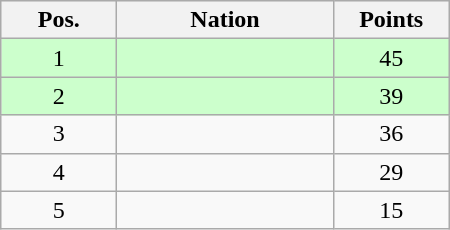<table class="wikitable gauche" cellspacing="1" style="width:300px;">
<tr style="background:#efefef; text-align:center;">
<th style="width:70px;">Pos.</th>
<th>Nation</th>
<th style="width:70px;">Points</th>
</tr>
<tr style="vertical-align:top; text-align:center; background:#ccffcc;">
<td>1</td>
<td style="text-align:left;"></td>
<td>45</td>
</tr>
<tr style="vertical-align:top; text-align:center; background:#ccffcc;">
<td>2</td>
<td style="text-align:left;"></td>
<td>39</td>
</tr>
<tr style="vertical-align:top; text-align:center;">
<td>3</td>
<td style="text-align:left;"></td>
<td>36</td>
</tr>
<tr style="vertical-align:top; text-align:center;">
<td>4</td>
<td style="text-align:left;"></td>
<td>29</td>
</tr>
<tr style="vertical-align:top; text-align:center;">
<td>5</td>
<td style="text-align:left;"></td>
<td>15</td>
</tr>
</table>
